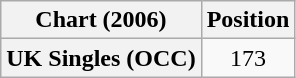<table class="wikitable plainrowheaders" style="text-align:center">
<tr>
<th scope="col">Chart (2006)</th>
<th scope="col">Position</th>
</tr>
<tr>
<th scope="row">UK Singles (OCC)</th>
<td>173</td>
</tr>
</table>
